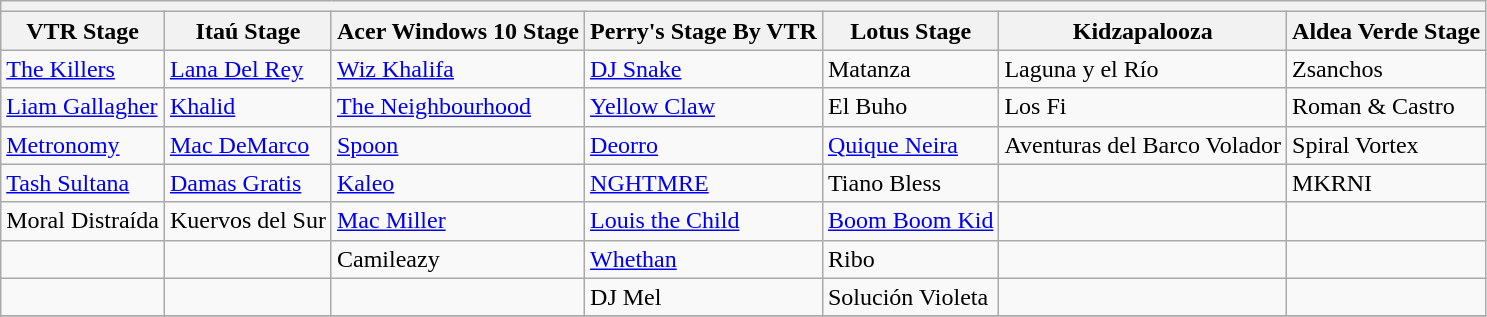<table class="wikitable">
<tr>
<th colspan="7"></th>
</tr>
<tr>
<th>VTR Stage</th>
<th>Itaú Stage</th>
<th>Acer Windows 10 Stage</th>
<th>Perry's Stage By VTR</th>
<th>Lotus Stage</th>
<th>Kidzapalooza</th>
<th>Aldea Verde Stage</th>
</tr>
<tr>
<td><a href='#'>The Killers</a></td>
<td><a href='#'>Lana Del Rey</a></td>
<td><a href='#'>Wiz Khalifa</a></td>
<td><a href='#'>DJ Snake</a></td>
<td>Matanza</td>
<td>Laguna y el Río</td>
<td>Zsanchos</td>
</tr>
<tr>
<td><a href='#'>Liam Gallagher</a></td>
<td><a href='#'>Khalid</a></td>
<td><a href='#'>The Neighbourhood</a></td>
<td><a href='#'>Yellow Claw</a></td>
<td>El Buho</td>
<td>Los Fi</td>
<td>Roman & Castro</td>
</tr>
<tr>
<td><a href='#'>Metronomy</a></td>
<td><a href='#'>Mac DeMarco</a></td>
<td><a href='#'>Spoon</a></td>
<td><a href='#'>Deorro</a></td>
<td><a href='#'>Quique Neira</a></td>
<td>Aventuras del Barco Volador</td>
<td>Spiral Vortex</td>
</tr>
<tr>
<td><a href='#'>Tash Sultana</a></td>
<td><a href='#'>Damas Gratis</a></td>
<td><a href='#'>Kaleo</a></td>
<td><a href='#'>NGHTMRE</a></td>
<td>Tiano Bless</td>
<td></td>
<td>MKRNI</td>
</tr>
<tr>
<td>Moral Distraída</td>
<td>Kuervos del Sur</td>
<td><a href='#'>Mac Miller</a></td>
<td><a href='#'>Louis the Child</a></td>
<td><a href='#'>Boom Boom Kid</a></td>
<td></td>
<td></td>
</tr>
<tr>
<td></td>
<td></td>
<td>Camileazy</td>
<td><a href='#'>Whethan</a></td>
<td>Ribo</td>
<td></td>
<td></td>
</tr>
<tr>
<td></td>
<td></td>
<td></td>
<td>DJ Mel</td>
<td>Solución Violeta</td>
<td></td>
<td></td>
</tr>
<tr>
</tr>
</table>
